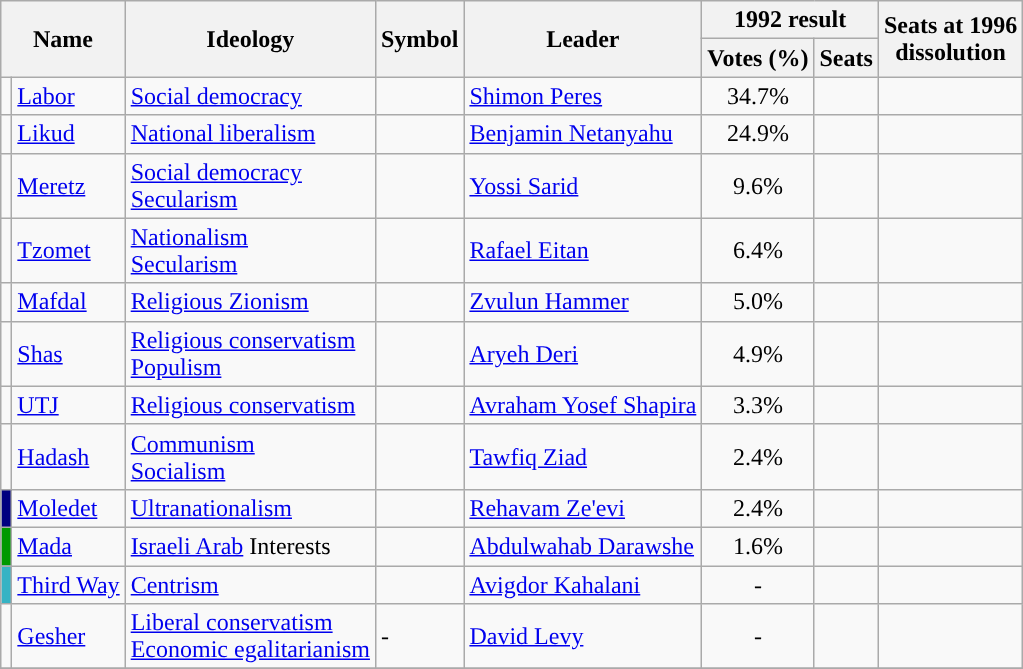<table class="wikitable">
<tr>
<th rowspan="2" colspan=2>Name</th>
<th rowspan="2">Ideology</th>
<th rowspan="2">Symbol</th>
<th rowspan="2">Leader</th>
<th colspan="2">1992 result</th>
<th rowspan="2">Seats at 1996<br>dissolution</th>
</tr>
<tr>
<th>Votes (%)</th>
<th>Seats</th>
</tr>
<tr>
<td style="background:"></td>
<td><a href='#'>Labor</a></td>
<td><a href='#'>Social democracy</a></td>
<td></td>
<td><a href='#'>Shimon Peres</a></td>
<td style="text-align:center;">34.7%</td>
<td></td>
<td></td>
</tr>
<tr>
<td style="background:"></td>
<td><a href='#'>Likud</a></td>
<td><a href='#'>National liberalism</a></td>
<td></td>
<td><a href='#'>Benjamin Netanyahu</a></td>
<td style="text-align:center;" rowspan=1>24.9%</td>
<td></td>
<td></td>
</tr>
<tr>
<td style="background:"></td>
<td><a href='#'>Meretz</a></td>
<td><a href='#'>Social democracy</a><br><a href='#'>Secularism</a></td>
<td></td>
<td><a href='#'>Yossi Sarid</a></td>
<td style="text-align:center;">9.6%</td>
<td></td>
<td></td>
</tr>
<tr>
<td style="background:"></td>
<td><a href='#'>Tzomet</a></td>
<td><a href='#'>Nationalism</a><br><a href='#'>Secularism</a></td>
<td></td>
<td><a href='#'>Rafael Eitan</a></td>
<td style="text-align:center;">6.4%</td>
<td></td>
<td></td>
</tr>
<tr>
<td style="background:"></td>
<td><a href='#'>Mafdal</a></td>
<td><a href='#'>Religious Zionism</a></td>
<td></td>
<td><a href='#'>Zvulun Hammer</a></td>
<td style="text-align:center;">5.0%</td>
<td></td>
<td></td>
</tr>
<tr>
<td style="background:"></td>
<td><a href='#'>Shas</a></td>
<td><a href='#'>Religious conservatism</a><br><a href='#'>Populism</a></td>
<td></td>
<td><a href='#'>Aryeh Deri</a></td>
<td style="text-align:center;">4.9%</td>
<td></td>
<td></td>
</tr>
<tr>
<td style="background:"></td>
<td><a href='#'>UTJ</a></td>
<td><a href='#'>Religious conservatism</a></td>
<td></td>
<td><a href='#'>Avraham Yosef Shapira</a></td>
<td style="text-align:center;">3.3%</td>
<td></td>
<td></td>
</tr>
<tr>
<td style="background:"></td>
<td><a href='#'>Hadash</a></td>
<td><a href='#'>Communism</a><br><a href='#'>Socialism</a></td>
<td></td>
<td><a href='#'>Tawfiq Ziad</a></td>
<td style="text-align:center;">2.4%</td>
<td></td>
<td></td>
</tr>
<tr>
<td style="background:#000080;"></td>
<td><a href='#'>Moledet</a></td>
<td><a href='#'>Ultranationalism</a></td>
<td></td>
<td><a href='#'>Rehavam Ze'evi</a></td>
<td style="text-align:center;">2.4%</td>
<td></td>
<td></td>
</tr>
<tr>
<td style="background:#009900;"></td>
<td><a href='#'>Mada</a></td>
<td><a href='#'>Israeli Arab</a> Interests</td>
<td></td>
<td><a href='#'>Abdulwahab Darawshe</a></td>
<td style="text-align:center;">1.6%</td>
<td></td>
<td></td>
</tr>
<tr>
<td style="background:#36B3C4;"></td>
<td><a href='#'>Third Way</a></td>
<td><a href='#'>Centrism</a></td>
<td></td>
<td><a href='#'>Avigdor Kahalani</a></td>
<td style="text-align:center;">-</td>
<td></td>
<td></td>
</tr>
<tr>
<td style="background:"></td>
<td><a href='#'>Gesher</a></td>
<td><a href='#'>Liberal conservatism</a><br><a href='#'>Economic egalitarianism</a></td>
<td>-</td>
<td><a href='#'>David Levy</a></td>
<td style="text-align:center;" rowspan=1>-</td>
<td></td>
<td></td>
</tr>
<tr>
</tr>
</table>
